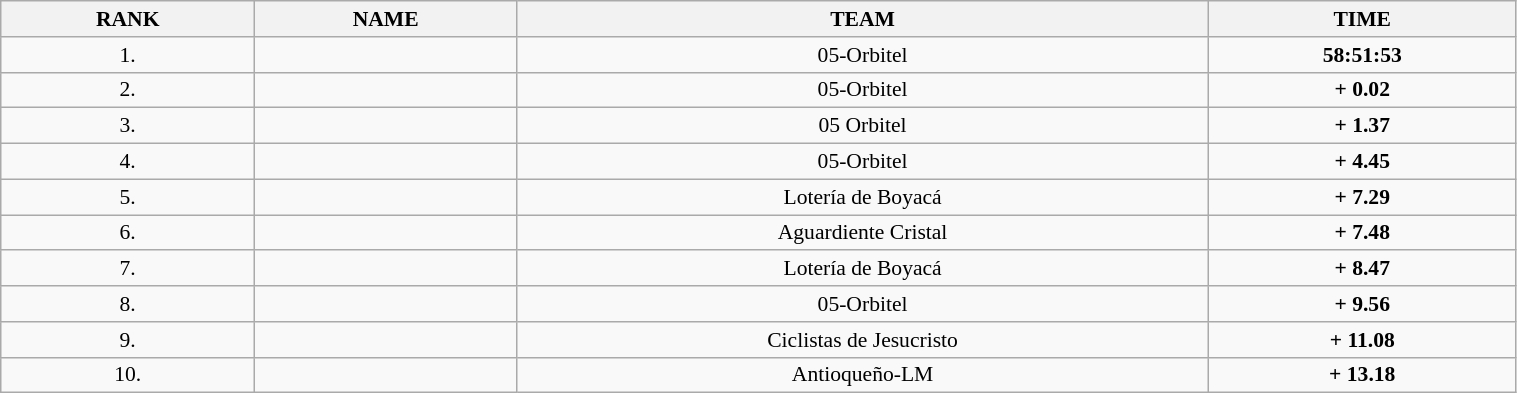<table class=wikitable style="font-size:90%" width="80%">
<tr>
<th>RANK</th>
<th>NAME</th>
<th>TEAM</th>
<th>TIME</th>
</tr>
<tr>
<td align="center">1.</td>
<td></td>
<td align="center">05-Orbitel</td>
<td align="center"><strong>58:51:53</strong></td>
</tr>
<tr>
<td align="center">2.</td>
<td></td>
<td align="center">05-Orbitel</td>
<td align="center"><strong>+ 0.02</strong></td>
</tr>
<tr>
<td align="center">3.</td>
<td></td>
<td align="center">05 Orbitel</td>
<td align="center"><strong>+ 1.37</strong></td>
</tr>
<tr>
<td align="center">4.</td>
<td></td>
<td align="center">05-Orbitel</td>
<td align="center"><strong>+ 4.45</strong></td>
</tr>
<tr>
<td align="center">5.</td>
<td></td>
<td align="center">Lotería de Boyacá</td>
<td align="center"><strong>+ 7.29</strong></td>
</tr>
<tr>
<td align="center">6.</td>
<td></td>
<td align="center">Aguardiente Cristal</td>
<td align="center"><strong>+ 7.48</strong></td>
</tr>
<tr>
<td align="center">7.</td>
<td></td>
<td align="center">Lotería de Boyacá</td>
<td align="center"><strong>+ 8.47</strong></td>
</tr>
<tr>
<td align="center">8.</td>
<td></td>
<td align="center">05-Orbitel</td>
<td align="center"><strong>+ 9.56</strong></td>
</tr>
<tr>
<td align="center">9.</td>
<td></td>
<td align="center">Ciclistas de Jesucristo</td>
<td align="center"><strong>+ 11.08</strong></td>
</tr>
<tr>
<td align="center">10.</td>
<td></td>
<td align="center">Antioqueño-LM</td>
<td align="center"><strong>+ 13.18</strong></td>
</tr>
</table>
